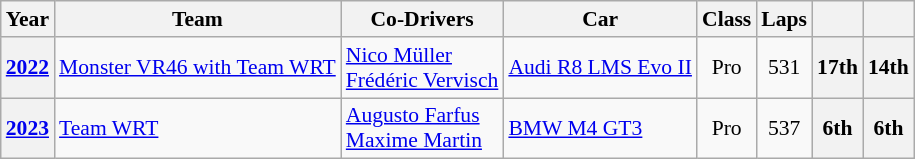<table class="wikitable" style="text-align:center; font-size:90%">
<tr>
<th>Year</th>
<th>Team</th>
<th>Co-Drivers</th>
<th>Car</th>
<th>Class</th>
<th>Laps</th>
<th></th>
<th></th>
</tr>
<tr>
<th><a href='#'>2022</a></th>
<td align="left"> <a href='#'>Monster VR46 with Team WRT</a></td>
<td align="left"> <a href='#'>Nico Müller</a><br> <a href='#'>Frédéric Vervisch</a></td>
<td align="left"><a href='#'>Audi R8 LMS Evo II</a></td>
<td>Pro</td>
<td>531</td>
<th>17th</th>
<th style="background:#;">14th</th>
</tr>
<tr>
<th><a href='#'>2023</a></th>
<td align="left"> <a href='#'>Team WRT</a></td>
<td align="left"> <a href='#'>Augusto Farfus</a><br> <a href='#'>Maxime Martin</a></td>
<td align="left"><a href='#'>BMW M4 GT3</a></td>
<td>Pro</td>
<td>537</td>
<th>6th</th>
<th style="background:#;">6th</th>
</tr>
</table>
